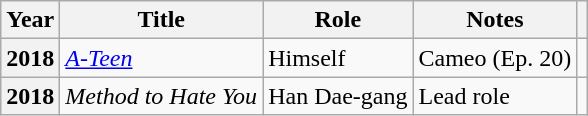<table class="wikitable plainrowheaders">
<tr>
<th scope="col">Year</th>
<th scope="col">Title</th>
<th scope="col">Role</th>
<th scope="col">Notes</th>
<th scope="col" class="unsortable"></th>
</tr>
<tr>
<th scope="row">2018</th>
<td><em><a href='#'>A-Teen</a></em></td>
<td>Himself</td>
<td>Cameo (Ep. 20)</td>
<td></td>
</tr>
<tr>
<th scope="row">2018</th>
<td><em>Method to Hate You</em></td>
<td>Han Dae-gang</td>
<td>Lead role</td>
<td></td>
</tr>
</table>
